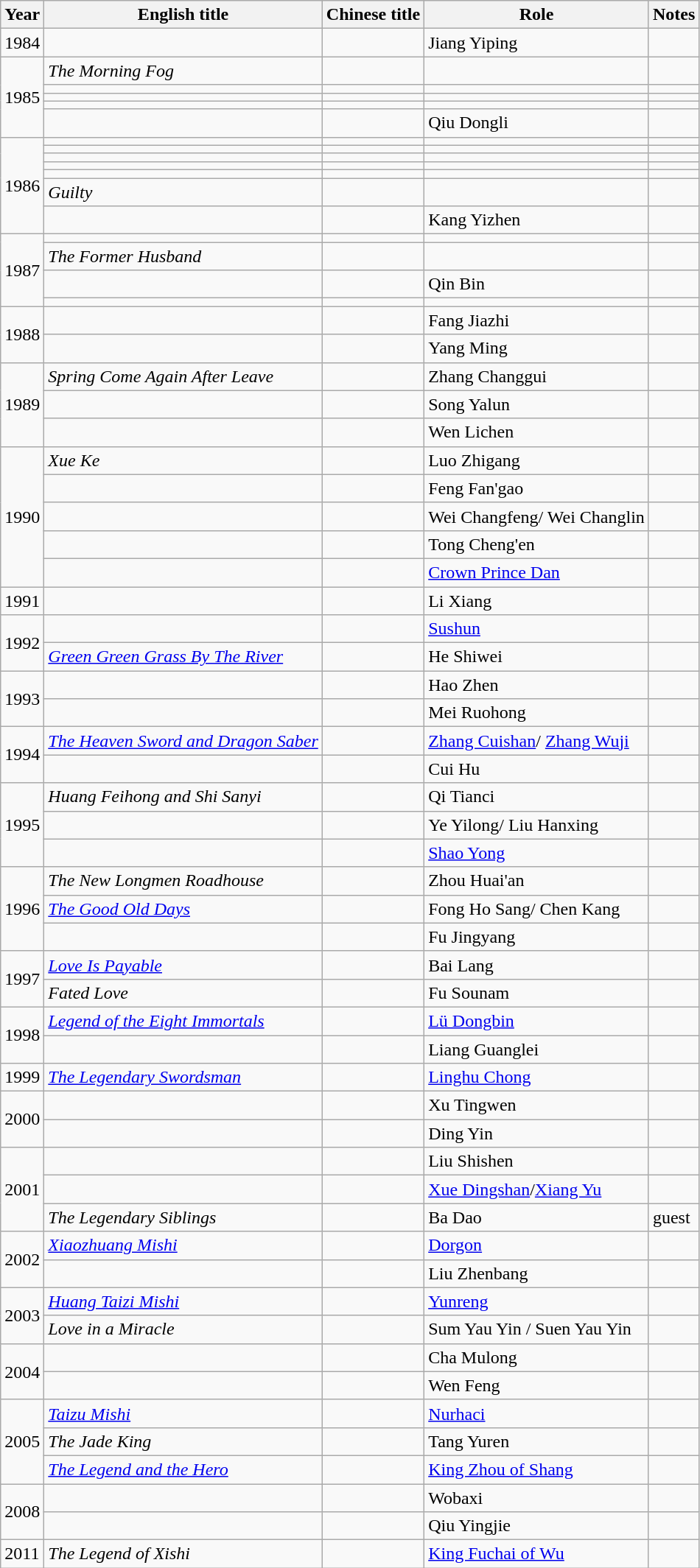<table class="wikitable sortable">
<tr>
<th>Year</th>
<th>English title</th>
<th>Chinese title</th>
<th>Role</th>
<th ! class="unsortable">Notes</th>
</tr>
<tr>
<td rowspan="1">1984</td>
<td></td>
<td></td>
<td>Jiang Yiping</td>
<td></td>
</tr>
<tr>
<td rowspan="5">1985</td>
<td><em>The Morning Fog</em></td>
<td></td>
<td></td>
<td></td>
</tr>
<tr>
<td></td>
<td></td>
<td></td>
<td></td>
</tr>
<tr>
<td></td>
<td></td>
<td></td>
<td></td>
</tr>
<tr>
<td></td>
<td></td>
<td></td>
<td></td>
</tr>
<tr>
<td></td>
<td></td>
<td>Qiu Dongli</td>
<td></td>
</tr>
<tr>
<td rowspan="7">1986</td>
<td></td>
<td></td>
<td></td>
<td></td>
</tr>
<tr>
<td></td>
<td></td>
<td></td>
<td></td>
</tr>
<tr>
<td></td>
<td></td>
<td></td>
<td></td>
</tr>
<tr>
<td></td>
<td></td>
<td></td>
<td></td>
</tr>
<tr>
<td></td>
<td></td>
<td></td>
<td></td>
</tr>
<tr>
<td><em>Guilty</em></td>
<td></td>
<td></td>
<td></td>
</tr>
<tr>
<td></td>
<td></td>
<td>Kang Yizhen</td>
<td></td>
</tr>
<tr>
<td rowspan="4">1987</td>
<td></td>
<td></td>
<td></td>
<td></td>
</tr>
<tr>
<td><em>The Former Husband</em></td>
<td></td>
<td></td>
<td></td>
</tr>
<tr>
<td></td>
<td></td>
<td>Qin Bin</td>
<td></td>
</tr>
<tr>
<td></td>
<td></td>
<td></td>
<td></td>
</tr>
<tr>
<td rowspan="2">1988</td>
<td></td>
<td></td>
<td>Fang Jiazhi</td>
<td></td>
</tr>
<tr>
<td></td>
<td></td>
<td>Yang Ming</td>
<td></td>
</tr>
<tr>
<td rowspan="3">1989</td>
<td><em>Spring Come Again After Leave</em></td>
<td></td>
<td>Zhang Changgui</td>
<td></td>
</tr>
<tr>
<td></td>
<td></td>
<td>Song Yalun</td>
<td></td>
</tr>
<tr>
<td></td>
<td></td>
<td>Wen Lichen</td>
<td></td>
</tr>
<tr>
<td rowspan="5">1990</td>
<td><em>Xue Ke</em></td>
<td></td>
<td>Luo Zhigang</td>
<td></td>
</tr>
<tr>
<td></td>
<td></td>
<td>Feng Fan'gao</td>
<td></td>
</tr>
<tr>
<td></td>
<td></td>
<td>Wei Changfeng/ Wei Changlin</td>
<td></td>
</tr>
<tr>
<td></td>
<td></td>
<td>Tong Cheng'en</td>
<td></td>
</tr>
<tr>
<td></td>
<td></td>
<td><a href='#'>Crown Prince Dan</a></td>
<td></td>
</tr>
<tr>
<td rowspan="1">1991</td>
<td></td>
<td></td>
<td>Li Xiang</td>
<td></td>
</tr>
<tr>
<td rowspan="2">1992</td>
<td></td>
<td></td>
<td><a href='#'>Sushun</a></td>
<td></td>
</tr>
<tr>
<td><em><a href='#'>Green Green Grass By The River</a></em></td>
<td></td>
<td>He Shiwei</td>
<td></td>
</tr>
<tr>
<td rowspan="2">1993</td>
<td></td>
<td></td>
<td>Hao Zhen</td>
<td></td>
</tr>
<tr>
<td></td>
<td></td>
<td>Mei Ruohong</td>
<td></td>
</tr>
<tr>
<td rowspan="2">1994</td>
<td><em><a href='#'>The Heaven Sword and Dragon Saber</a></em></td>
<td></td>
<td><a href='#'>Zhang Cuishan</a>/ <a href='#'>Zhang Wuji</a></td>
<td></td>
</tr>
<tr>
<td></td>
<td></td>
<td>Cui Hu</td>
<td></td>
</tr>
<tr>
<td rowspan="3">1995</td>
<td><em>Huang Feihong and Shi Sanyi</em></td>
<td></td>
<td>Qi Tianci</td>
<td></td>
</tr>
<tr>
<td></td>
<td></td>
<td>Ye Yilong/ Liu Hanxing</td>
<td></td>
</tr>
<tr>
<td></td>
<td></td>
<td><a href='#'>Shao Yong</a></td>
<td></td>
</tr>
<tr>
<td rowspan="3">1996</td>
<td><em>The New Longmen Roadhouse</em></td>
<td></td>
<td>Zhou Huai'an</td>
<td></td>
</tr>
<tr>
<td><em><a href='#'>The Good Old Days</a></em></td>
<td></td>
<td>Fong Ho Sang/ Chen Kang</td>
<td></td>
</tr>
<tr>
<td></td>
<td></td>
<td>Fu Jingyang</td>
<td></td>
</tr>
<tr>
<td rowspan="2">1997</td>
<td><em><a href='#'>Love Is Payable</a></em></td>
<td></td>
<td>Bai Lang</td>
<td></td>
</tr>
<tr>
<td><em>Fated Love</em></td>
<td></td>
<td>Fu Sounam</td>
<td></td>
</tr>
<tr>
<td rowspan="2">1998</td>
<td><em><a href='#'>Legend of the Eight Immortals</a></em></td>
<td></td>
<td><a href='#'>Lü Dongbin</a></td>
<td></td>
</tr>
<tr>
<td></td>
<td></td>
<td>Liang Guanglei</td>
<td></td>
</tr>
<tr>
<td rowspan="1">1999</td>
<td><em><a href='#'>The Legendary Swordsman</a></em></td>
<td></td>
<td><a href='#'>Linghu Chong</a></td>
<td></td>
</tr>
<tr>
<td rowspan="2">2000</td>
<td></td>
<td></td>
<td>Xu Tingwen</td>
<td></td>
</tr>
<tr>
<td></td>
<td></td>
<td>Ding Yin</td>
<td></td>
</tr>
<tr>
<td rowspan="3">2001</td>
<td></td>
<td></td>
<td>Liu Shishen</td>
<td></td>
</tr>
<tr>
<td></td>
<td></td>
<td><a href='#'>Xue Dingshan</a>/<a href='#'>Xiang Yu</a></td>
<td></td>
</tr>
<tr>
<td><em>The Legendary Siblings</em></td>
<td></td>
<td>Ba Dao</td>
<td>guest</td>
</tr>
<tr>
<td rowspan="2">2002</td>
<td><em><a href='#'>Xiaozhuang Mishi</a></em></td>
<td></td>
<td><a href='#'>Dorgon</a></td>
<td></td>
</tr>
<tr>
<td></td>
<td></td>
<td>Liu Zhenbang</td>
<td></td>
</tr>
<tr>
<td rowspan="2">2003</td>
<td><em><a href='#'>Huang Taizi Mishi</a></em></td>
<td></td>
<td><a href='#'>Yunreng</a></td>
<td></td>
</tr>
<tr>
<td><em>Love in a Miracle</em></td>
<td></td>
<td>Sum Yau Yin / Suen Yau Yin</td>
<td></td>
</tr>
<tr>
<td rowspan="2">2004</td>
<td></td>
<td></td>
<td>Cha Mulong</td>
<td></td>
</tr>
<tr>
<td></td>
<td></td>
<td>Wen Feng</td>
<td></td>
</tr>
<tr>
<td rowspan="3">2005</td>
<td><em><a href='#'>Taizu Mishi</a></em></td>
<td></td>
<td><a href='#'>Nurhaci</a></td>
<td></td>
</tr>
<tr>
<td><em>The Jade King</em></td>
<td></td>
<td>Tang Yuren</td>
<td></td>
</tr>
<tr>
<td><em><a href='#'>The Legend and the Hero</a></em></td>
<td></td>
<td><a href='#'>King Zhou of Shang</a></td>
<td></td>
</tr>
<tr>
<td rowspan="2">2008</td>
<td></td>
<td></td>
<td>Wobaxi</td>
<td></td>
</tr>
<tr>
<td></td>
<td></td>
<td>Qiu Yingjie</td>
<td></td>
</tr>
<tr>
<td rowspan="1">2011</td>
<td><em>The Legend of Xishi</em></td>
<td></td>
<td><a href='#'>King Fuchai of Wu</a></td>
<td></td>
</tr>
</table>
